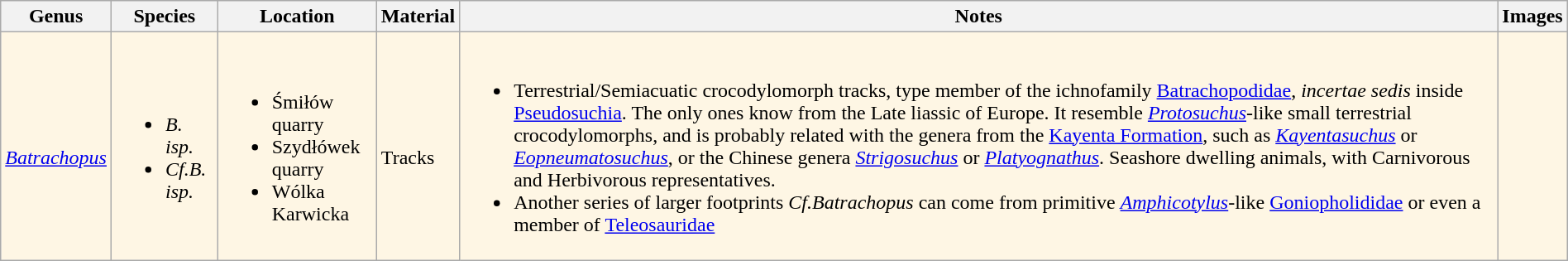<table class="wikitable"  style="margin:auto; width:100%;">
<tr>
<th>Genus</th>
<th>Species</th>
<th>Location</th>
<th>Material</th>
<th>Notes</th>
<th>Images</th>
</tr>
<tr>
<td style="background:#FEF6E4;"><br><em><a href='#'>Batrachopus</a></em></td>
<td style="background:#FEF6E4;"><br><ul><li><em>B. isp.</em></li><li><em>Cf.B. isp.</em></li></ul></td>
<td style="background:#FEF6E4;"><br><ul><li>Śmiłów quarry</li><li>Szydłówek quarry</li><li>Wólka Karwicka</li></ul></td>
<td style="background:#FEF6E4;"><br>Tracks</td>
<td style="background:#FEF6E4;"><br><ul><li>Terrestrial/Semiacuatic crocodylomorph tracks, type member of the ichnofamily <a href='#'>Batrachopodidae</a>, <em>incertae sedis</em> inside <a href='#'>Pseudosuchia</a>. The only ones know from the Late liassic of Europe. It resemble <em><a href='#'>Protosuchus</a></em>-like small terrestrial crocodylomorphs, and is probably related with the genera from the <a href='#'>Kayenta Formation</a>, such as <em><a href='#'>Kayentasuchus</a></em> or <em><a href='#'>Eopneumatosuchus</a></em>, or the Chinese genera <em><a href='#'>Strigosuchus</a></em> or <em><a href='#'>Platyognathus</a></em>. Seashore dwelling animals, with Carnivorous and Herbivorous representatives.</li><li>Another series of larger footprints <em>Cf.Batrachopus</em> can come from primitive <em><a href='#'>Amphicotylus</a></em>-like <a href='#'>Goniopholididae</a> or even a member of <a href='#'>Teleosauridae</a></li></ul></td>
<td style="background:#FEF6E4;"><br></td>
</tr>
</table>
